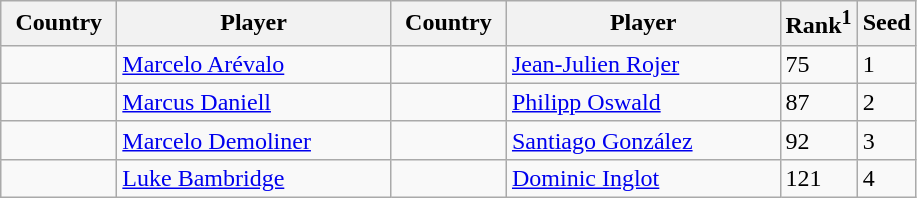<table class="sortable wikitable">
<tr>
<th width="70">Country</th>
<th width="175">Player</th>
<th width="70">Country</th>
<th width="175">Player</th>
<th>Rank<sup>1</sup></th>
<th>Seed</th>
</tr>
<tr>
<td></td>
<td><a href='#'>Marcelo Arévalo</a></td>
<td></td>
<td><a href='#'>Jean-Julien Rojer</a></td>
<td>75</td>
<td>1</td>
</tr>
<tr>
<td></td>
<td><a href='#'>Marcus Daniell</a></td>
<td></td>
<td><a href='#'>Philipp Oswald</a></td>
<td>87</td>
<td>2</td>
</tr>
<tr>
<td></td>
<td><a href='#'>Marcelo Demoliner</a></td>
<td></td>
<td><a href='#'>Santiago González</a></td>
<td>92</td>
<td>3</td>
</tr>
<tr>
<td></td>
<td><a href='#'>Luke Bambridge</a></td>
<td></td>
<td><a href='#'>Dominic Inglot</a></td>
<td>121</td>
<td>4</td>
</tr>
</table>
